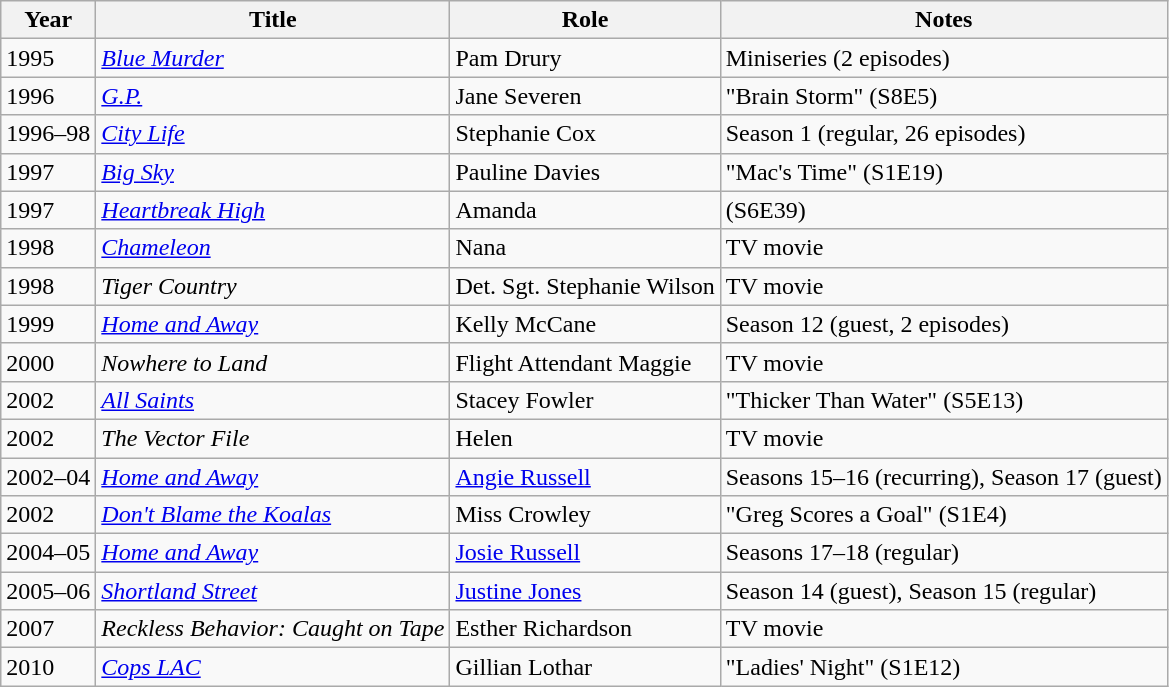<table class="wikitable plainrowheaders sortable">
<tr>
<th scope="col">Year</th>
<th scope="col">Title</th>
<th scope="col">Role</th>
<th class="unsortable">Notes</th>
</tr>
<tr>
<td>1995</td>
<td><em><a href='#'>Blue Murder</a></em></td>
<td>Pam Drury</td>
<td>Miniseries (2 episodes)</td>
</tr>
<tr>
<td>1996</td>
<td><em><a href='#'>G.P.</a></em></td>
<td>Jane Severen</td>
<td>"Brain Storm" (S8E5)</td>
</tr>
<tr>
<td>1996–98</td>
<td><em><a href='#'>City Life</a></em></td>
<td>Stephanie Cox</td>
<td>Season 1 (regular, 26 episodes)</td>
</tr>
<tr>
<td>1997</td>
<td><em><a href='#'>Big Sky</a></em></td>
<td>Pauline Davies</td>
<td>"Mac's Time" (S1E19)</td>
</tr>
<tr>
<td>1997</td>
<td><em><a href='#'>Heartbreak High</a></em></td>
<td>Amanda</td>
<td>(S6E39)</td>
</tr>
<tr>
<td>1998</td>
<td><em><a href='#'>Chameleon</a></em></td>
<td>Nana</td>
<td>TV movie</td>
</tr>
<tr>
<td>1998</td>
<td><em>Tiger Country</em></td>
<td>Det. Sgt. Stephanie Wilson</td>
<td>TV movie</td>
</tr>
<tr>
<td>1999</td>
<td><em><a href='#'>Home and Away</a></em></td>
<td>Kelly McCane</td>
<td>Season 12 (guest, 2 episodes)</td>
</tr>
<tr>
<td>2000</td>
<td><em>Nowhere to Land</em></td>
<td>Flight Attendant Maggie</td>
<td>TV movie</td>
</tr>
<tr>
<td>2002</td>
<td><em><a href='#'>All Saints</a></em></td>
<td>Stacey Fowler</td>
<td>"Thicker Than Water" (S5E13)</td>
</tr>
<tr>
<td>2002</td>
<td><em>The Vector File</em></td>
<td>Helen</td>
<td>TV movie</td>
</tr>
<tr>
<td>2002–04</td>
<td><em><a href='#'>Home and Away</a></em></td>
<td><a href='#'>Angie Russell</a></td>
<td>Seasons 15–16 (recurring), Season 17 (guest)</td>
</tr>
<tr>
<td>2002</td>
<td><em><a href='#'>Don't Blame the Koalas</a></em></td>
<td>Miss Crowley</td>
<td>"Greg Scores a Goal" (S1E4)</td>
</tr>
<tr>
<td>2004–05</td>
<td><em><a href='#'>Home and Away</a></em></td>
<td><a href='#'>Josie Russell</a></td>
<td>Seasons 17–18 (regular)</td>
</tr>
<tr>
<td>2005–06</td>
<td><em><a href='#'>Shortland Street</a></em></td>
<td><a href='#'>Justine Jones</a></td>
<td>Season 14 (guest), Season 15 (regular)</td>
</tr>
<tr>
<td>2007</td>
<td><em>Reckless Behavior: Caught on Tape</em></td>
<td>Esther Richardson</td>
<td>TV movie</td>
</tr>
<tr>
<td>2010</td>
<td><em><a href='#'>Cops LAC</a></em></td>
<td>Gillian Lothar</td>
<td>"Ladies' Night" (S1E12)</td>
</tr>
</table>
